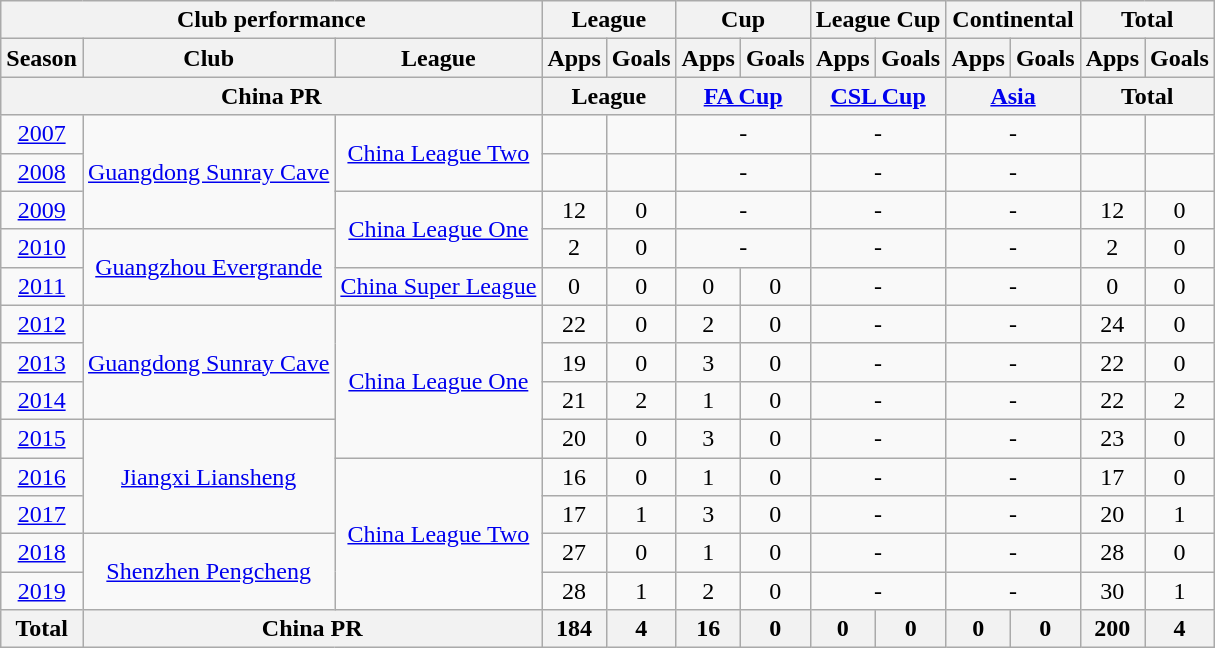<table class="wikitable" style="text-align:center">
<tr>
<th colspan=3>Club performance</th>
<th colspan=2>League</th>
<th colspan=2>Cup</th>
<th colspan=2>League Cup</th>
<th colspan=2>Continental</th>
<th colspan=2>Total</th>
</tr>
<tr>
<th>Season</th>
<th>Club</th>
<th>League</th>
<th>Apps</th>
<th>Goals</th>
<th>Apps</th>
<th>Goals</th>
<th>Apps</th>
<th>Goals</th>
<th>Apps</th>
<th>Goals</th>
<th>Apps</th>
<th>Goals</th>
</tr>
<tr>
<th colspan=3>China PR</th>
<th colspan=2>League</th>
<th colspan=2><a href='#'>FA Cup</a></th>
<th colspan=2><a href='#'>CSL Cup</a></th>
<th colspan=2><a href='#'>Asia</a></th>
<th colspan=2>Total</th>
</tr>
<tr>
<td><a href='#'>2007</a></td>
<td rowspan="3"><a href='#'>Guangdong Sunray Cave</a></td>
<td rowspan="2"><a href='#'>China League Two</a></td>
<td></td>
<td></td>
<td colspan="2">-</td>
<td colspan="2">-</td>
<td colspan="2">-</td>
<td></td>
<td></td>
</tr>
<tr>
<td><a href='#'>2008</a></td>
<td></td>
<td></td>
<td colspan="2">-</td>
<td colspan="2">-</td>
<td colspan="2">-</td>
<td></td>
<td></td>
</tr>
<tr>
<td><a href='#'>2009</a></td>
<td rowspan="2"><a href='#'>China League One</a></td>
<td>12</td>
<td>0</td>
<td colspan="2">-</td>
<td colspan="2">-</td>
<td colspan="2">-</td>
<td>12</td>
<td>0</td>
</tr>
<tr>
<td><a href='#'>2010</a></td>
<td rowspan="2"><a href='#'>Guangzhou Evergrande</a></td>
<td>2</td>
<td>0</td>
<td colspan="2">-</td>
<td colspan="2">-</td>
<td colspan="2">-</td>
<td>2</td>
<td>0</td>
</tr>
<tr>
<td><a href='#'>2011</a></td>
<td><a href='#'>China Super League</a></td>
<td>0</td>
<td>0</td>
<td>0</td>
<td>0</td>
<td colspan="2">-</td>
<td colspan="2">-</td>
<td>0</td>
<td>0</td>
</tr>
<tr>
<td><a href='#'>2012</a></td>
<td rowspan="3"><a href='#'>Guangdong Sunray Cave</a></td>
<td rowspan="4"><a href='#'>China League One</a></td>
<td>22</td>
<td>0</td>
<td>2</td>
<td>0</td>
<td colspan="2">-</td>
<td colspan="2">-</td>
<td>24</td>
<td>0</td>
</tr>
<tr>
<td><a href='#'>2013</a></td>
<td>19</td>
<td>0</td>
<td>3</td>
<td>0</td>
<td colspan="2">-</td>
<td colspan="2">-</td>
<td>22</td>
<td>0</td>
</tr>
<tr>
<td><a href='#'>2014</a></td>
<td>21</td>
<td>2</td>
<td>1</td>
<td>0</td>
<td colspan="2">-</td>
<td colspan="2">-</td>
<td>22</td>
<td>2</td>
</tr>
<tr>
<td><a href='#'>2015</a></td>
<td rowspan="3"><a href='#'>Jiangxi Liansheng</a></td>
<td>20</td>
<td>0</td>
<td>3</td>
<td>0</td>
<td colspan="2">-</td>
<td colspan="2">-</td>
<td>23</td>
<td>0</td>
</tr>
<tr>
<td><a href='#'>2016</a></td>
<td rowspan="4"><a href='#'>China League Two</a></td>
<td>16</td>
<td>0</td>
<td>1</td>
<td>0</td>
<td colspan="2">-</td>
<td colspan="2">-</td>
<td>17</td>
<td>0</td>
</tr>
<tr>
<td><a href='#'>2017</a></td>
<td>17</td>
<td>1</td>
<td>3</td>
<td>0</td>
<td colspan="2">-</td>
<td colspan="2">-</td>
<td>20</td>
<td>1</td>
</tr>
<tr>
<td><a href='#'>2018</a></td>
<td rowspan="2"><a href='#'>Shenzhen Pengcheng</a></td>
<td>27</td>
<td>0</td>
<td>1</td>
<td>0</td>
<td colspan="2">-</td>
<td colspan="2">-</td>
<td>28</td>
<td>0</td>
</tr>
<tr>
<td><a href='#'>2019</a></td>
<td>28</td>
<td>1</td>
<td>2</td>
<td>0</td>
<td colspan="2">-</td>
<td colspan="2">-</td>
<td>30</td>
<td>1</td>
</tr>
<tr>
<th rowspan=3>Total</th>
<th colspan=2>China PR</th>
<th>184</th>
<th>4</th>
<th>16</th>
<th>0</th>
<th>0</th>
<th>0</th>
<th>0</th>
<th>0</th>
<th>200</th>
<th>4</th>
</tr>
</table>
